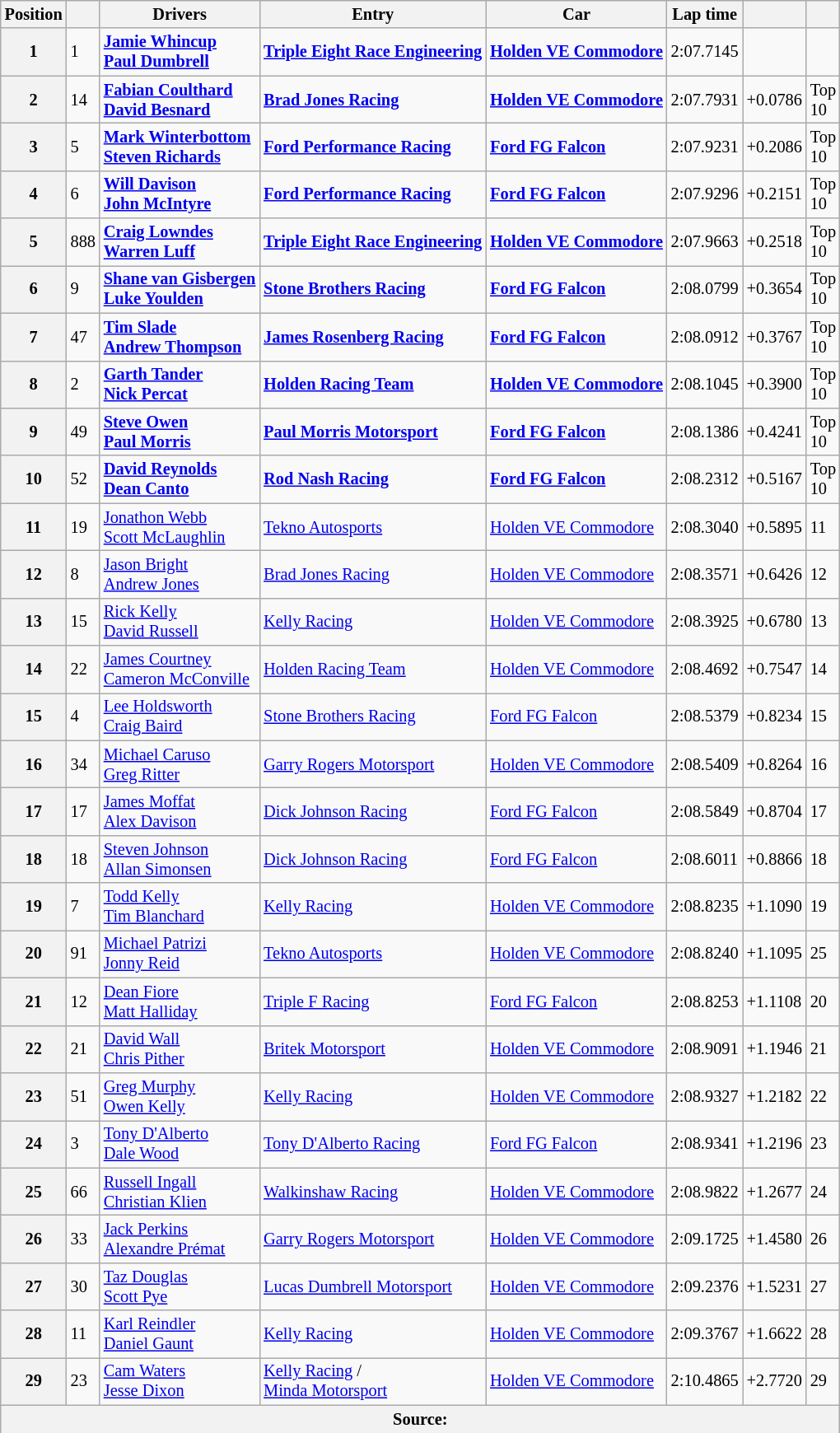<table class="wikitable" style="font-size: 85%;">
<tr>
<th>Position</th>
<th></th>
<th>Drivers</th>
<th>Entry</th>
<th>Car</th>
<th>Lap time</th>
<th></th>
<th></th>
</tr>
<tr>
<th>1</th>
<td>1</td>
<td> <strong><a href='#'>Jamie Whincup</a><br> <a href='#'>Paul Dumbrell</a></strong></td>
<td><strong><a href='#'>Triple Eight Race Engineering</a></strong></td>
<td><strong><a href='#'>Holden VE Commodore</a></strong></td>
<td>2:07.7145</td>
<td></td>
<td><br></td>
</tr>
<tr>
<th>2</th>
<td>14</td>
<td> <strong><a href='#'>Fabian Coulthard</a><br> <a href='#'>David Besnard</a></strong></td>
<td><strong><a href='#'>Brad Jones Racing</a></strong></td>
<td><strong><a href='#'>Holden VE Commodore</a></strong></td>
<td>2:07.7931</td>
<td>+0.0786</td>
<td>Top<br>10</td>
</tr>
<tr>
<th>3</th>
<td>5</td>
<td> <strong><a href='#'>Mark Winterbottom</a><br> <a href='#'>Steven Richards</a></strong></td>
<td><strong><a href='#'>Ford Performance Racing</a></strong></td>
<td><strong><a href='#'>Ford FG Falcon</a></strong></td>
<td>2:07.9231</td>
<td>+0.2086</td>
<td>Top<br>10</td>
</tr>
<tr>
<th>4</th>
<td>6</td>
<td> <strong><a href='#'>Will Davison</a><br> <a href='#'>John McIntyre</a></strong></td>
<td><strong><a href='#'>Ford Performance Racing</a></strong></td>
<td><strong><a href='#'>Ford FG Falcon</a></strong></td>
<td>2:07.9296</td>
<td>+0.2151</td>
<td>Top<br>10</td>
</tr>
<tr>
<th>5</th>
<td>888</td>
<td> <strong><a href='#'>Craig Lowndes</a><br> <a href='#'>Warren Luff</a></strong></td>
<td><strong><a href='#'>Triple Eight Race Engineering</a></strong></td>
<td><strong><a href='#'>Holden VE Commodore</a></strong></td>
<td>2:07.9663</td>
<td>+0.2518</td>
<td>Top<br>10</td>
</tr>
<tr>
<th>6</th>
<td>9</td>
<td> <strong><a href='#'>Shane van Gisbergen</a><br> <a href='#'>Luke Youlden</a></strong></td>
<td><strong><a href='#'>Stone Brothers Racing</a></strong></td>
<td><strong><a href='#'>Ford FG Falcon</a></strong></td>
<td>2:08.0799</td>
<td>+0.3654</td>
<td>Top<br>10</td>
</tr>
<tr>
<th>7</th>
<td>47</td>
<td> <strong><a href='#'>Tim Slade</a><br> <a href='#'>Andrew Thompson</a></strong></td>
<td><strong><a href='#'>James Rosenberg Racing</a></strong></td>
<td><strong><a href='#'>Ford FG Falcon</a></strong></td>
<td>2:08.0912</td>
<td>+0.3767</td>
<td>Top<br>10</td>
</tr>
<tr>
<th>8</th>
<td>2</td>
<td> <strong><a href='#'>Garth Tander</a><br> <a href='#'>Nick Percat</a></strong></td>
<td><strong><a href='#'>Holden Racing Team</a></strong></td>
<td><strong><a href='#'>Holden VE Commodore</a></strong></td>
<td>2:08.1045</td>
<td>+0.3900</td>
<td>Top<br>10</td>
</tr>
<tr>
<th>9</th>
<td>49</td>
<td> <strong><a href='#'>Steve Owen</a><br> <a href='#'>Paul Morris</a></strong></td>
<td><strong><a href='#'>Paul Morris Motorsport</a></strong></td>
<td><strong><a href='#'>Ford FG Falcon</a></strong></td>
<td>2:08.1386</td>
<td>+0.4241</td>
<td>Top<br>10</td>
</tr>
<tr>
<th>10</th>
<td>52</td>
<td> <strong><a href='#'>David Reynolds</a><br> <a href='#'>Dean Canto</a></strong></td>
<td><strong><a href='#'>Rod Nash Racing</a></strong></td>
<td><strong><a href='#'>Ford FG Falcon</a></strong></td>
<td>2:08.2312</td>
<td>+0.5167</td>
<td>Top<br>10</td>
</tr>
<tr>
<th>11</th>
<td>19</td>
<td> <a href='#'>Jonathon Webb</a><br> <a href='#'>Scott McLaughlin</a></td>
<td><a href='#'>Tekno Autosports</a></td>
<td><a href='#'>Holden VE Commodore</a></td>
<td>2:08.3040</td>
<td>+0.5895</td>
<td>11</td>
</tr>
<tr>
<th>12</th>
<td>8</td>
<td> <a href='#'>Jason Bright</a><br> <a href='#'>Andrew Jones</a></td>
<td><a href='#'>Brad Jones Racing</a></td>
<td><a href='#'>Holden VE Commodore</a></td>
<td>2:08.3571</td>
<td>+0.6426</td>
<td>12</td>
</tr>
<tr>
<th>13</th>
<td>15</td>
<td> <a href='#'>Rick Kelly</a><br> <a href='#'>David Russell</a></td>
<td><a href='#'>Kelly Racing</a></td>
<td><a href='#'>Holden VE Commodore</a></td>
<td>2:08.3925</td>
<td>+0.6780</td>
<td>13</td>
</tr>
<tr>
<th>14</th>
<td>22</td>
<td> <a href='#'>James Courtney</a><br> <a href='#'>Cameron McConville</a></td>
<td><a href='#'>Holden Racing Team</a></td>
<td><a href='#'>Holden VE Commodore</a></td>
<td>2:08.4692</td>
<td>+0.7547</td>
<td>14</td>
</tr>
<tr>
<th>15</th>
<td>4</td>
<td> <a href='#'>Lee Holdsworth</a><br> <a href='#'>Craig Baird</a></td>
<td><a href='#'>Stone Brothers Racing</a></td>
<td><a href='#'>Ford FG Falcon</a></td>
<td>2:08.5379</td>
<td>+0.8234</td>
<td>15</td>
</tr>
<tr>
<th>16</th>
<td>34</td>
<td> <a href='#'>Michael Caruso</a><br> <a href='#'>Greg Ritter</a></td>
<td><a href='#'>Garry Rogers Motorsport</a></td>
<td><a href='#'>Holden VE Commodore</a></td>
<td>2:08.5409</td>
<td>+0.8264</td>
<td>16</td>
</tr>
<tr>
<th>17</th>
<td>17</td>
<td> <a href='#'>James Moffat</a><br> <a href='#'>Alex Davison</a></td>
<td><a href='#'>Dick Johnson Racing</a></td>
<td><a href='#'>Ford FG Falcon</a></td>
<td>2:08.5849</td>
<td>+0.8704</td>
<td>17</td>
</tr>
<tr>
<th>18</th>
<td>18</td>
<td> <a href='#'>Steven Johnson</a><br> <a href='#'>Allan Simonsen</a></td>
<td><a href='#'>Dick Johnson Racing</a></td>
<td><a href='#'>Ford FG Falcon</a></td>
<td>2:08.6011</td>
<td>+0.8866</td>
<td>18</td>
</tr>
<tr>
<th>19</th>
<td>7</td>
<td> <a href='#'>Todd Kelly</a><br> <a href='#'>Tim Blanchard</a></td>
<td><a href='#'>Kelly Racing</a></td>
<td><a href='#'>Holden VE Commodore</a></td>
<td>2:08.8235</td>
<td>+1.1090</td>
<td>19</td>
</tr>
<tr>
<th>20</th>
<td>91</td>
<td> <a href='#'>Michael Patrizi</a><br> <a href='#'>Jonny Reid</a></td>
<td><a href='#'>Tekno Autosports</a></td>
<td><a href='#'>Holden VE Commodore</a></td>
<td>2:08.8240</td>
<td>+1.1095</td>
<td>25</td>
</tr>
<tr>
<th>21</th>
<td>12</td>
<td> <a href='#'>Dean Fiore</a><br> <a href='#'>Matt Halliday</a></td>
<td><a href='#'>Triple F Racing</a></td>
<td><a href='#'>Ford FG Falcon</a></td>
<td>2:08.8253</td>
<td>+1.1108</td>
<td>20</td>
</tr>
<tr>
<th>22</th>
<td>21</td>
<td> <a href='#'>David Wall</a><br> <a href='#'>Chris Pither</a></td>
<td><a href='#'>Britek Motorsport</a></td>
<td><a href='#'>Holden VE Commodore</a></td>
<td>2:08.9091</td>
<td>+1.1946</td>
<td>21</td>
</tr>
<tr>
<th>23</th>
<td>51</td>
<td> <a href='#'>Greg Murphy</a><br> <a href='#'>Owen Kelly</a></td>
<td><a href='#'>Kelly Racing</a></td>
<td><a href='#'>Holden VE Commodore</a></td>
<td>2:08.9327</td>
<td>+1.2182</td>
<td>22</td>
</tr>
<tr>
<th>24</th>
<td>3</td>
<td> <a href='#'>Tony D'Alberto</a><br> <a href='#'>Dale Wood</a></td>
<td><a href='#'>Tony D'Alberto Racing</a></td>
<td><a href='#'>Ford FG Falcon</a></td>
<td>2:08.9341</td>
<td>+1.2196</td>
<td>23</td>
</tr>
<tr>
<th>25</th>
<td>66</td>
<td> <a href='#'>Russell Ingall</a><br> <a href='#'>Christian Klien</a></td>
<td><a href='#'>Walkinshaw Racing</a></td>
<td><a href='#'>Holden VE Commodore</a></td>
<td>2:08.9822</td>
<td>+1.2677</td>
<td>24</td>
</tr>
<tr>
<th>26</th>
<td>33</td>
<td> <a href='#'>Jack Perkins</a><br> <a href='#'>Alexandre Prémat</a></td>
<td><a href='#'>Garry Rogers Motorsport</a></td>
<td><a href='#'>Holden VE Commodore</a></td>
<td>2:09.1725</td>
<td>+1.4580</td>
<td>26</td>
</tr>
<tr>
<th>27</th>
<td>30</td>
<td> <a href='#'>Taz Douglas</a><br> <a href='#'>Scott Pye</a></td>
<td><a href='#'>Lucas Dumbrell Motorsport</a></td>
<td><a href='#'>Holden VE Commodore</a></td>
<td>2:09.2376</td>
<td>+1.5231</td>
<td>27</td>
</tr>
<tr>
<th>28</th>
<td>11</td>
<td> <a href='#'>Karl Reindler</a><br> <a href='#'>Daniel Gaunt</a></td>
<td><a href='#'>Kelly Racing</a></td>
<td><a href='#'>Holden VE Commodore</a></td>
<td>2:09.3767</td>
<td>+1.6622</td>
<td>28</td>
</tr>
<tr>
<th>29</th>
<td>23</td>
<td> <a href='#'>Cam Waters</a><br> <a href='#'>Jesse Dixon</a></td>
<td><a href='#'>Kelly Racing</a> /<br><a href='#'>Minda Motorsport</a></td>
<td><a href='#'>Holden VE Commodore</a></td>
<td>2:10.4865</td>
<td>+2.7720</td>
<td>29</td>
</tr>
<tr>
<th colspan="8">Source:</th>
</tr>
</table>
